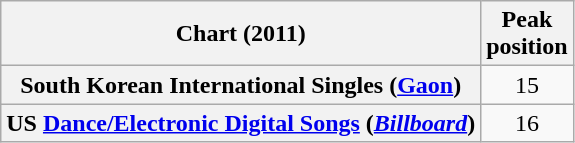<table class="wikitable sortable plainrowheaders">
<tr>
<th scope="col">Chart (2011)</th>
<th scope="col">Peak<br>position</th>
</tr>
<tr>
<th scope="row">South Korean International Singles (<a href='#'>Gaon</a>)</th>
<td align="center">15</td>
</tr>
<tr>
<th scope="row">US <a href='#'>Dance/Electronic Digital Songs</a> (<em><a href='#'>Billboard</a></em>)</th>
<td align="center">16</td>
</tr>
</table>
